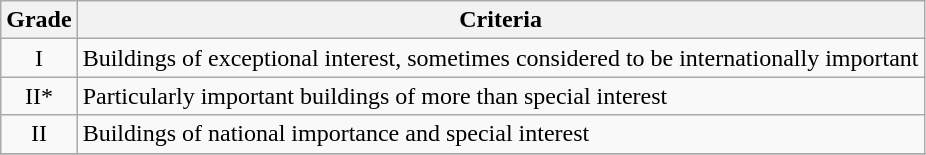<table class="wikitable" border="1">
<tr>
<th>Grade</th>
<th>Criteria</th>
</tr>
<tr>
<td align="center" >I</td>
<td>Buildings of exceptional interest, sometimes considered to be internationally important</td>
</tr>
<tr>
<td align="center" >II*</td>
<td>Particularly important buildings of more than special interest</td>
</tr>
<tr>
<td align="center" >II</td>
<td>Buildings of national importance and special interest</td>
</tr>
<tr>
</tr>
</table>
